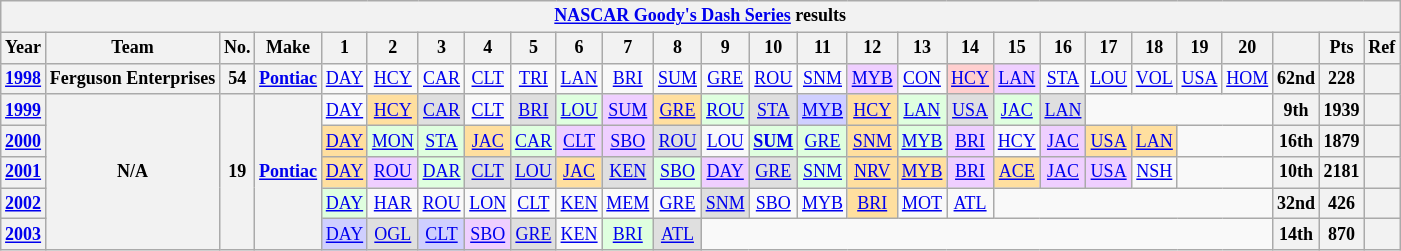<table class="wikitable" style="text-align:center; font-size:75%">
<tr>
<th colspan=32><a href='#'>NASCAR Goody's Dash Series</a> results</th>
</tr>
<tr>
<th>Year</th>
<th>Team</th>
<th>No.</th>
<th>Make</th>
<th>1</th>
<th>2</th>
<th>3</th>
<th>4</th>
<th>5</th>
<th>6</th>
<th>7</th>
<th>8</th>
<th>9</th>
<th>10</th>
<th>11</th>
<th>12</th>
<th>13</th>
<th>14</th>
<th>15</th>
<th>16</th>
<th>17</th>
<th>18</th>
<th>19</th>
<th>20</th>
<th></th>
<th>Pts</th>
<th>Ref</th>
</tr>
<tr>
<th><a href='#'>1998</a></th>
<th>Ferguson Enterprises</th>
<th>54</th>
<th><a href='#'>Pontiac</a></th>
<td><a href='#'>DAY</a></td>
<td><a href='#'>HCY</a></td>
<td><a href='#'>CAR</a></td>
<td><a href='#'>CLT</a></td>
<td><a href='#'>TRI</a></td>
<td><a href='#'>LAN</a></td>
<td><a href='#'>BRI</a></td>
<td><a href='#'>SUM</a></td>
<td><a href='#'>GRE</a></td>
<td><a href='#'>ROU</a></td>
<td><a href='#'>SNM</a></td>
<td style="background:#EFCFFF;"><a href='#'>MYB</a><br></td>
<td><a href='#'>CON</a></td>
<td style="background:#FFCFCF;"><a href='#'>HCY</a><br></td>
<td style="background:#EFCFFF;"><a href='#'>LAN</a><br></td>
<td><a href='#'>STA</a></td>
<td><a href='#'>LOU</a></td>
<td><a href='#'>VOL</a></td>
<td><a href='#'>USA</a></td>
<td><a href='#'>HOM</a></td>
<th>62nd</th>
<th>228</th>
<th></th>
</tr>
<tr>
<th><a href='#'>1999</a></th>
<th rowspan=5>N/A</th>
<th rowspan=5>19</th>
<th rowspan=5><a href='#'>Pontiac</a></th>
<td><a href='#'>DAY</a></td>
<td style="background:#FFDF9F;"><a href='#'>HCY</a><br></td>
<td style="background:#DFDFDF;"><a href='#'>CAR</a><br></td>
<td><a href='#'>CLT</a></td>
<td style="background:#DFDFDF;"><a href='#'>BRI</a><br></td>
<td style="background:#DFFFDF;"><a href='#'>LOU</a><br></td>
<td style="background:#EFCFFF;"><a href='#'>SUM</a><br></td>
<td style="background:#FFDF9F;"><a href='#'>GRE</a><br></td>
<td style="background:#DFFFDF;"><a href='#'>ROU</a><br></td>
<td style="background:#DFDFDF;"><a href='#'>STA</a><br></td>
<td style="background:#CFCFFF;"><a href='#'>MYB</a><br></td>
<td style="background:#FFDF9F;"><a href='#'>HCY</a><br></td>
<td style="background:#DFFFDF;"><a href='#'>LAN</a><br></td>
<td style="background:#DFDFDF;"><a href='#'>USA</a><br></td>
<td style="background:#DFFFDF;"><a href='#'>JAC</a><br></td>
<td style="background:#DFDFDF;"><a href='#'>LAN</a><br></td>
<td colspan=4></td>
<th>9th</th>
<th>1939</th>
<th></th>
</tr>
<tr>
<th><a href='#'>2000</a></th>
<td style="background:#FFDF9F;"><a href='#'>DAY</a><br></td>
<td style="background:#DFFFDF;"><a href='#'>MON</a><br></td>
<td style="background:#DFFFDF;"><a href='#'>STA</a><br></td>
<td style="background:#FFDF9F;"><a href='#'>JAC</a><br></td>
<td style="background:#DFFFDF;"><a href='#'>CAR</a><br></td>
<td style="background:#EFCFFF;"><a href='#'>CLT</a><br></td>
<td style="background:#EFCFFF;"><a href='#'>SBO</a><br></td>
<td style="background:#DFDFDF;"><a href='#'>ROU</a><br></td>
<td><a href='#'>LOU</a></td>
<td style="background:#DFFFDF;"><strong><a href='#'>SUM</a></strong><br></td>
<td style="background:#DFFFDF;"><a href='#'>GRE</a><br></td>
<td style="background:#FFDF9F;"><a href='#'>SNM</a><br></td>
<td style="background:#DFFFDF;"><a href='#'>MYB</a><br></td>
<td style="background:#EFCFFF;"><a href='#'>BRI</a><br></td>
<td><a href='#'>HCY</a></td>
<td style="background:#EFCFFF;"><a href='#'>JAC</a><br></td>
<td style="background:#FFDF9F;"><a href='#'>USA</a><br></td>
<td style="background:#FFDF9F;"><a href='#'>LAN</a><br></td>
<td colspan=2></td>
<th>16th</th>
<th>1879</th>
<th></th>
</tr>
<tr>
<th><a href='#'>2001</a></th>
<td style="background:#FFDF9F;"><a href='#'>DAY</a><br></td>
<td style="background:#EFCFFF;"><a href='#'>ROU</a><br></td>
<td style="background:#DFFFDF;"><a href='#'>DAR</a><br></td>
<td style="background:#DFDFDF;"><a href='#'>CLT</a><br></td>
<td style="background:#DFDFDF;"><a href='#'>LOU</a><br></td>
<td style="background:#FFDF9F;"><a href='#'>JAC</a><br></td>
<td style="background:#DFDFDF;"><a href='#'>KEN</a><br></td>
<td style="background:#DFFFDF;"><a href='#'>SBO</a><br></td>
<td style="background:#EFCFFF;"><a href='#'>DAY</a><br></td>
<td style="background:#DFDFDF;"><a href='#'>GRE</a><br></td>
<td style="background:#DFFFDF;"><a href='#'>SNM</a><br></td>
<td style="background:#FFDF9F;"><a href='#'>NRV</a><br></td>
<td style="background:#FFDF9F;"><a href='#'>MYB</a><br></td>
<td style="background:#EFCFFF;"><a href='#'>BRI</a><br></td>
<td style="background:#FFDF9F;"><a href='#'>ACE</a><br></td>
<td style="background:#EFCFFF;"><a href='#'>JAC</a><br></td>
<td style="background:#EFCFFF;"><a href='#'>USA</a><br></td>
<td><a href='#'>NSH</a></td>
<td colspan=2></td>
<th>10th</th>
<th>2181</th>
<th></th>
</tr>
<tr>
<th><a href='#'>2002</a></th>
<td style="background:#DFFFDF;"><a href='#'>DAY</a><br></td>
<td><a href='#'>HAR</a></td>
<td><a href='#'>ROU</a></td>
<td><a href='#'>LON</a></td>
<td><a href='#'>CLT</a></td>
<td><a href='#'>KEN</a></td>
<td><a href='#'>MEM</a></td>
<td><a href='#'>GRE</a></td>
<td style="background:#DFDFDF;"><a href='#'>SNM</a><br></td>
<td><a href='#'>SBO</a></td>
<td><a href='#'>MYB</a></td>
<td style="background:#FFDF9F;"><a href='#'>BRI</a><br></td>
<td><a href='#'>MOT</a></td>
<td><a href='#'>ATL</a></td>
<td colspan=6></td>
<th>32nd</th>
<th>426</th>
<th></th>
</tr>
<tr>
<th><a href='#'>2003</a></th>
<td style="background:#CFCFFF;"><a href='#'>DAY</a><br></td>
<td style="background:#DFDFDF;"><a href='#'>OGL</a><br></td>
<td style="background:#CFCFFF;"><a href='#'>CLT</a><br></td>
<td style="background:#EFCFFF;"><a href='#'>SBO</a><br></td>
<td style="background:#DFDFDF;"><a href='#'>GRE</a><br></td>
<td><a href='#'>KEN</a></td>
<td style="background:#DFFFDF;"><a href='#'>BRI</a><br></td>
<td style="background:#DFDFDF;"><a href='#'>ATL</a><br></td>
<td colspan=12></td>
<th>14th</th>
<th>870</th>
<th></th>
</tr>
</table>
